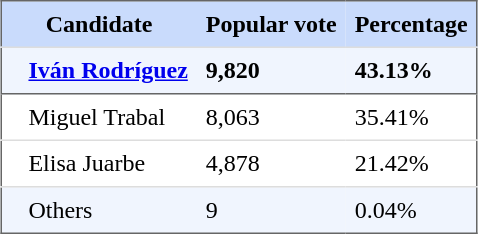<table style="border: 1px solid #666666; border-collapse: collapse" align="center" cellpadding="6">
<tr style="background-color: #C9DBFC">
<th colspan="2">Candidate</th>
<th>Popular vote</th>
<th>Percentage</th>
</tr>
<tr style="background-color: #F0F5FE">
<td style="border-top: 1px solid #DDDDDD"></td>
<td style="border-top: 1px solid #DDDDDD"><strong><a href='#'>Iván Rodríguez</a></strong></td>
<td style="border-top: 1px solid #DDDDDD"><strong>9,820</strong></td>
<td style="border-top: 1px solid #DDDDDD"><strong>43.13%</strong></td>
</tr>
<tr>
<td style="border-top: 1px solid #666666"></td>
<td style="border-top: 1px solid #666666">Miguel Trabal</td>
<td style="border-top: 1px solid #666666">8,063</td>
<td style="border-top: 1px solid #666666">35.41%</td>
</tr>
<tr>
<td style="border-top: 1px solid #DDDDDD"></td>
<td style="border-top: 1px solid #DDDDDD">Elisa Juarbe</td>
<td style="border-top: 1px solid #DDDDDD">4,878</td>
<td style="border-top: 1px solid #DDDDDD">21.42%</td>
</tr>
<tr style="background-color: #F0F5FE">
<td style="border-top: 1px solid #DDDDDD"></td>
<td style="border-top: 1px solid #DDDDDD">Others</td>
<td style="border-top: 1px solid #DDDDDD">9</td>
<td style="border-top: 1px solid #DDDDDD">0.04%</td>
</tr>
</table>
